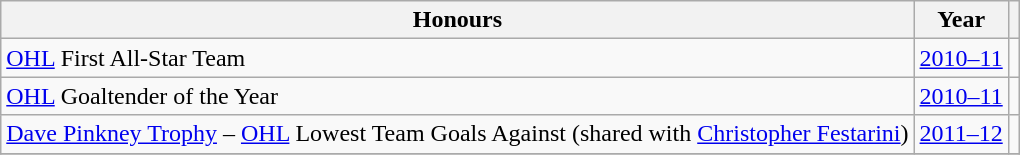<table class="wikitable">
<tr>
<th>Honours</th>
<th>Year</th>
<th></th>
</tr>
<tr>
<td><a href='#'>OHL</a> First All-Star Team</td>
<td><a href='#'>2010–11</a></td>
<td></td>
</tr>
<tr>
<td><a href='#'>OHL</a> Goaltender of the Year</td>
<td><a href='#'>2010–11</a></td>
<td></td>
</tr>
<tr>
<td><a href='#'>Dave Pinkney Trophy</a> – <a href='#'>OHL</a> Lowest Team Goals Against (shared with <a href='#'>Christopher Festarini</a>)</td>
<td><a href='#'>2011–12</a></td>
<td></td>
</tr>
<tr>
</tr>
</table>
